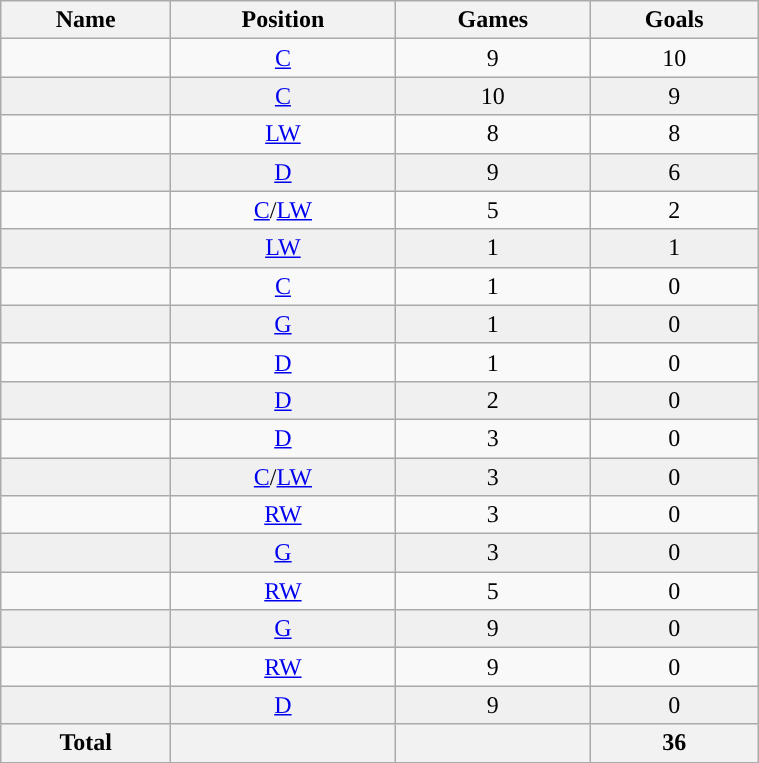<table class="wikitable sortable" width ="40%">
<tr align="center">
<th><strong>Name</strong></th>
<th><strong>Position</strong></th>
<th><strong>Games</strong></th>
<th><strong>Goals</strong></th>
</tr>
<tr align="center" bgcolor="">
<td></td>
<td><a href='#'>C</a></td>
<td>9</td>
<td>10</td>
</tr>
<tr align="center" bgcolor="f0f0f0">
<td></td>
<td><a href='#'>C</a></td>
<td>10</td>
<td>9</td>
</tr>
<tr align="center" bgcolor="">
<td></td>
<td><a href='#'>LW</a></td>
<td>8</td>
<td>8</td>
</tr>
<tr align="center" bgcolor="f0f0f0">
<td></td>
<td><a href='#'>D</a></td>
<td>9</td>
<td>6</td>
</tr>
<tr align="center" bgcolor="">
<td></td>
<td><a href='#'>C</a>/<a href='#'>LW</a></td>
<td>5</td>
<td>2</td>
</tr>
<tr align="center" bgcolor="f0f0f0">
<td></td>
<td><a href='#'>LW</a></td>
<td>1</td>
<td>1</td>
</tr>
<tr align="center" bgcolor="">
<td></td>
<td><a href='#'>C</a></td>
<td>1</td>
<td>0</td>
</tr>
<tr align="center" bgcolor="f0f0f0">
<td></td>
<td><a href='#'>G</a></td>
<td>1</td>
<td>0</td>
</tr>
<tr align="center" bgcolor="">
<td></td>
<td><a href='#'>D</a></td>
<td>1</td>
<td>0</td>
</tr>
<tr align="center" bgcolor="f0f0f0">
<td></td>
<td><a href='#'>D</a></td>
<td>2</td>
<td>0</td>
</tr>
<tr align="center" bgcolor="">
<td></td>
<td><a href='#'>D</a></td>
<td>3</td>
<td>0</td>
</tr>
<tr align="center" bgcolor="f0f0f0">
<td></td>
<td><a href='#'>C</a>/<a href='#'>LW</a></td>
<td>3</td>
<td>0</td>
</tr>
<tr align="center" bgcolor="">
<td></td>
<td><a href='#'>RW</a></td>
<td>3</td>
<td>0</td>
</tr>
<tr align="center" bgcolor="f0f0f0">
<td></td>
<td><a href='#'>G</a></td>
<td>3</td>
<td>0</td>
</tr>
<tr align="center" bgcolor="">
<td></td>
<td><a href='#'>RW</a></td>
<td>5</td>
<td>0</td>
</tr>
<tr align="center" bgcolor="f0f0f0">
<td></td>
<td><a href='#'>G</a></td>
<td>9</td>
<td>0</td>
</tr>
<tr align="center" bgcolor="">
<td></td>
<td><a href='#'>RW</a></td>
<td>9</td>
<td>0</td>
</tr>
<tr align="center" bgcolor="f0f0f0">
<td></td>
<td><a href='#'>D</a></td>
<td>9</td>
<td>0</td>
</tr>
<tr>
<th>Total</th>
<th></th>
<th></th>
<th>36</th>
</tr>
</table>
